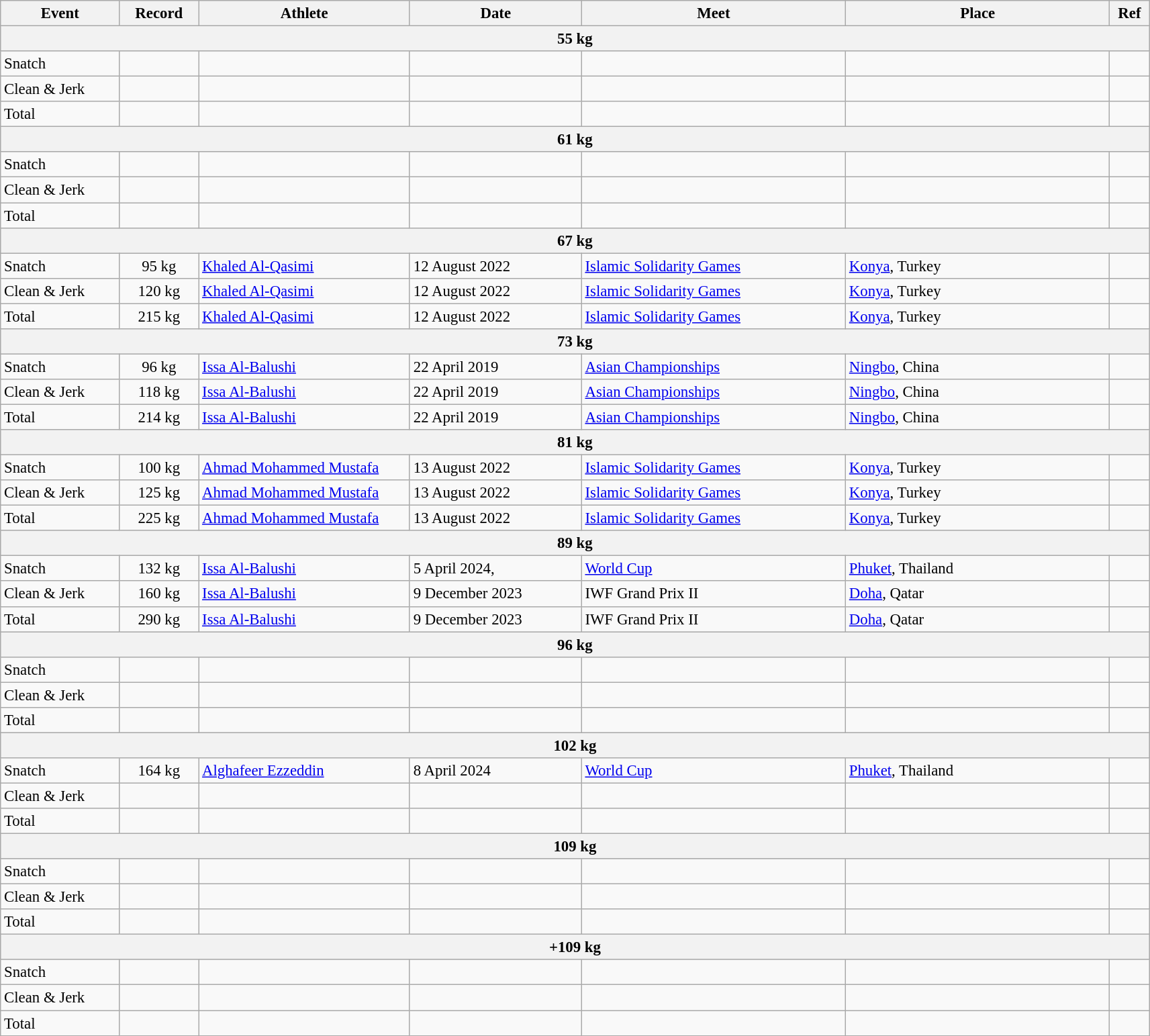<table class="wikitable" style="font-size:95%;">
<tr>
<th width=9%>Event</th>
<th width=6%>Record</th>
<th width=16%>Athlete</th>
<th width=13%>Date</th>
<th width=20%>Meet</th>
<th width=20%>Place</th>
<th width=3%>Ref</th>
</tr>
<tr bgcolor="#DDDDDD">
<th colspan="7">55 kg</th>
</tr>
<tr>
<td>Snatch</td>
<td align="center"></td>
<td></td>
<td></td>
<td></td>
<td></td>
<td></td>
</tr>
<tr>
<td>Clean & Jerk</td>
<td align="center"></td>
<td></td>
<td></td>
<td></td>
<td></td>
<td></td>
</tr>
<tr>
<td>Total</td>
<td align="center"></td>
<td></td>
<td></td>
<td></td>
<td></td>
<td></td>
</tr>
<tr bgcolor="#DDDDDD">
<th colspan="7">61 kg</th>
</tr>
<tr>
<td>Snatch</td>
<td align="center"></td>
<td></td>
<td></td>
<td></td>
<td></td>
<td></td>
</tr>
<tr>
<td>Clean & Jerk</td>
<td align="center"></td>
<td></td>
<td></td>
<td></td>
<td></td>
<td></td>
</tr>
<tr>
<td>Total</td>
<td align="center"></td>
<td></td>
<td></td>
<td></td>
<td></td>
<td></td>
</tr>
<tr bgcolor="#DDDDDD">
<th colspan="7">67 kg</th>
</tr>
<tr>
<td>Snatch</td>
<td align="center">95 kg</td>
<td><a href='#'>Khaled Al-Qasimi</a></td>
<td>12 August 2022</td>
<td><a href='#'>Islamic Solidarity Games</a></td>
<td><a href='#'>Konya</a>, Turkey</td>
<td></td>
</tr>
<tr>
<td>Clean & Jerk</td>
<td align="center">120 kg</td>
<td><a href='#'>Khaled Al-Qasimi</a></td>
<td>12 August 2022</td>
<td><a href='#'>Islamic Solidarity Games</a></td>
<td><a href='#'>Konya</a>, Turkey</td>
<td></td>
</tr>
<tr>
<td>Total</td>
<td align="center">215 kg</td>
<td><a href='#'>Khaled Al-Qasimi</a></td>
<td>12 August 2022</td>
<td><a href='#'>Islamic Solidarity Games</a></td>
<td><a href='#'>Konya</a>, Turkey</td>
<td></td>
</tr>
<tr bgcolor="#DDDDDD">
<th colspan="7">73 kg</th>
</tr>
<tr>
<td>Snatch</td>
<td align="center">96 kg</td>
<td><a href='#'>Issa Al-Balushi</a></td>
<td>22 April 2019</td>
<td><a href='#'>Asian Championships</a></td>
<td><a href='#'>Ningbo</a>, China</td>
<td></td>
</tr>
<tr>
<td>Clean & Jerk</td>
<td align="center">118 kg</td>
<td><a href='#'>Issa Al-Balushi</a></td>
<td>22 April 2019</td>
<td><a href='#'>Asian Championships</a></td>
<td><a href='#'>Ningbo</a>, China</td>
<td></td>
</tr>
<tr>
<td>Total</td>
<td align="center">214 kg</td>
<td><a href='#'>Issa Al-Balushi</a></td>
<td>22 April 2019</td>
<td><a href='#'>Asian Championships</a></td>
<td><a href='#'>Ningbo</a>, China</td>
<td></td>
</tr>
<tr bgcolor="#DDDDDD">
<th colspan="7">81 kg</th>
</tr>
<tr>
<td>Snatch</td>
<td align="center">100 kg</td>
<td><a href='#'>Ahmad Mohammed Mustafa</a></td>
<td>13 August 2022</td>
<td><a href='#'>Islamic Solidarity Games</a></td>
<td><a href='#'>Konya</a>, Turkey</td>
<td></td>
</tr>
<tr>
<td>Clean & Jerk</td>
<td align="center">125 kg</td>
<td><a href='#'>Ahmad Mohammed Mustafa</a></td>
<td>13 August 2022</td>
<td><a href='#'>Islamic Solidarity Games</a></td>
<td><a href='#'>Konya</a>, Turkey</td>
<td></td>
</tr>
<tr>
<td>Total</td>
<td align="center">225 kg</td>
<td><a href='#'>Ahmad Mohammed Mustafa</a></td>
<td>13 August 2022</td>
<td><a href='#'>Islamic Solidarity Games</a></td>
<td><a href='#'>Konya</a>, Turkey</td>
<td></td>
</tr>
<tr bgcolor="#DDDDDD">
<th colspan="7">89 kg</th>
</tr>
<tr>
<td>Snatch</td>
<td align="center">132 kg</td>
<td><a href='#'>Issa Al-Balushi</a></td>
<td>5 April 2024,</td>
<td><a href='#'>World Cup</a></td>
<td><a href='#'>Phuket</a>, Thailand</td>
<td></td>
</tr>
<tr>
<td>Clean & Jerk</td>
<td align="center">160 kg</td>
<td><a href='#'>Issa Al-Balushi</a></td>
<td>9 December 2023</td>
<td>IWF Grand Prix II</td>
<td><a href='#'>Doha</a>, Qatar</td>
<td></td>
</tr>
<tr>
<td>Total</td>
<td align="center">290 kg</td>
<td><a href='#'>Issa Al-Balushi</a></td>
<td>9 December 2023</td>
<td>IWF Grand Prix II</td>
<td><a href='#'>Doha</a>, Qatar</td>
<td></td>
</tr>
<tr bgcolor="#DDDDDD">
<th colspan="7">96 kg</th>
</tr>
<tr>
<td>Snatch</td>
<td align="center"></td>
<td></td>
<td></td>
<td></td>
<td></td>
<td></td>
</tr>
<tr>
<td>Clean & Jerk</td>
<td align="center"></td>
<td></td>
<td></td>
<td></td>
<td></td>
<td></td>
</tr>
<tr>
<td>Total</td>
<td align="center"></td>
<td></td>
<td></td>
<td></td>
<td></td>
<td></td>
</tr>
<tr bgcolor="#DDDDDD">
<th colspan="7">102 kg</th>
</tr>
<tr>
<td>Snatch</td>
<td align="center">164 kg</td>
<td><a href='#'>Alghafeer Ezzeddin</a></td>
<td>8 April 2024</td>
<td><a href='#'>World Cup</a></td>
<td><a href='#'>Phuket</a>, Thailand</td>
<td></td>
</tr>
<tr>
<td>Clean & Jerk</td>
<td align="center"></td>
<td></td>
<td></td>
<td></td>
<td></td>
<td></td>
</tr>
<tr>
<td>Total</td>
<td align="center"></td>
<td></td>
<td></td>
<td></td>
<td></td>
<td></td>
</tr>
<tr bgcolor="#DDDDDD">
<th colspan="7">109 kg</th>
</tr>
<tr>
<td>Snatch</td>
<td align="center"></td>
<td></td>
<td></td>
<td></td>
<td></td>
<td></td>
</tr>
<tr>
<td>Clean & Jerk</td>
<td align="center"></td>
<td></td>
<td></td>
<td></td>
<td></td>
<td></td>
</tr>
<tr>
<td>Total</td>
<td align="center"></td>
<td></td>
<td></td>
<td></td>
<td></td>
<td></td>
</tr>
<tr bgcolor="#DDDDDD">
<th colspan="7">+109 kg</th>
</tr>
<tr>
<td>Snatch</td>
<td align="center"></td>
<td></td>
<td></td>
<td></td>
<td></td>
<td></td>
</tr>
<tr>
<td>Clean & Jerk</td>
<td align="center"></td>
<td></td>
<td></td>
<td></td>
<td></td>
<td></td>
</tr>
<tr>
<td>Total</td>
<td align="center"></td>
<td></td>
<td></td>
<td></td>
<td></td>
<td></td>
</tr>
</table>
